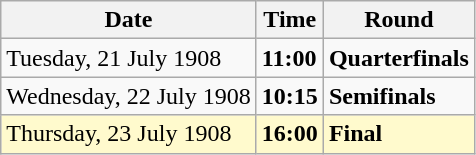<table class="wikitable">
<tr>
<th>Date</th>
<th>Time</th>
<th>Round</th>
</tr>
<tr>
<td>Tuesday, 21 July 1908</td>
<td><strong>11:00</strong></td>
<td><strong>Quarterfinals</strong></td>
</tr>
<tr>
<td>Wednesday, 22 July 1908</td>
<td><strong>10:15</strong></td>
<td><strong>Semifinals</strong></td>
</tr>
<tr style=background:lemonchiffon>
<td>Thursday, 23 July 1908</td>
<td><strong>16:00</strong></td>
<td><strong>Final</strong></td>
</tr>
</table>
